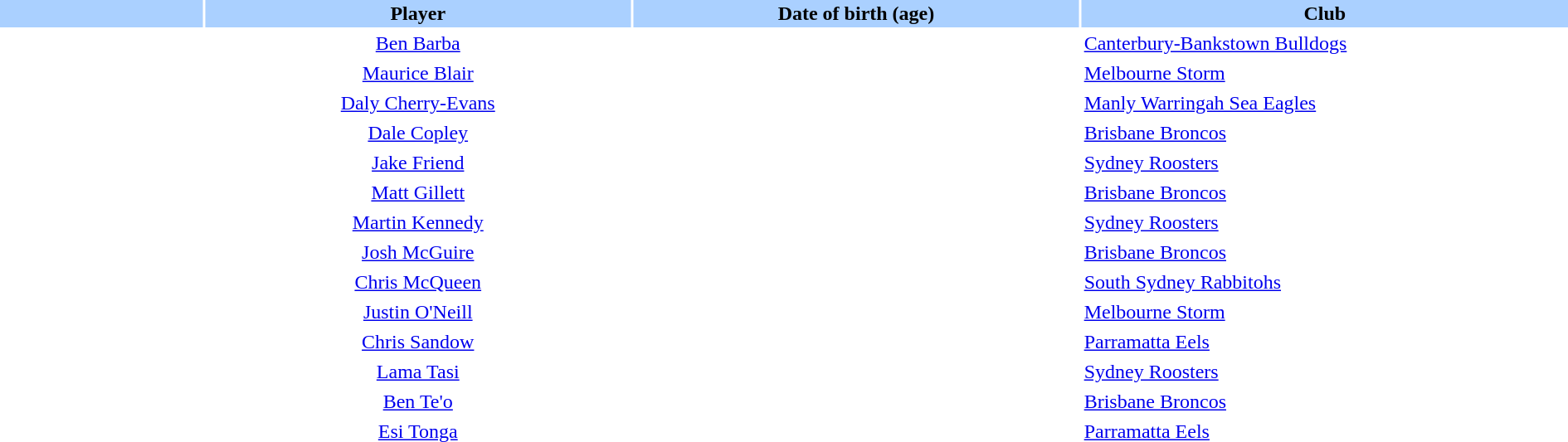<table class="sortable" border="0" cellspacing="2" cellpadding="2" style="width:100%;">
<tr style="background:#AAD0FF">
<th width=10%></th>
<th width=21%>Player</th>
<th width=22%>Date of birth (age)</th>
<th width=24%>Club</th>
</tr>
<tr>
<td style="text-align:center;"></td>
<td style="text-align:center;"><a href='#'>Ben Barba</a></td>
<td style="text-align:center;"></td>
<td> <a href='#'>Canterbury-Bankstown Bulldogs</a></td>
</tr>
<tr>
<td style="text-align:center;"></td>
<td style="text-align:center;"><a href='#'>Maurice Blair</a></td>
<td style="text-align:center;"></td>
<td> <a href='#'>Melbourne Storm</a></td>
</tr>
<tr>
<td style="text-align:center;"></td>
<td style="text-align:center;"><a href='#'>Daly Cherry-Evans</a></td>
<td style="text-align:center;"></td>
<td> <a href='#'>Manly Warringah Sea Eagles</a></td>
</tr>
<tr>
<td style="text-align:center;"></td>
<td style="text-align:center;"><a href='#'>Dale Copley</a></td>
<td style="text-align:center;"></td>
<td> <a href='#'>Brisbane Broncos</a></td>
</tr>
<tr>
<td style="text-align:center;"></td>
<td style="text-align:center;"><a href='#'>Jake Friend</a></td>
<td style="text-align:center;"></td>
<td> <a href='#'>Sydney Roosters</a></td>
</tr>
<tr>
<td style="text-align:center;"></td>
<td style="text-align:center;"><a href='#'>Matt Gillett</a></td>
<td style="text-align:center;"></td>
<td> <a href='#'>Brisbane Broncos</a></td>
</tr>
<tr>
<td style="text-align:center;"></td>
<td style="text-align:center;"><a href='#'>Martin Kennedy</a></td>
<td style="text-align:center;"></td>
<td> <a href='#'>Sydney Roosters</a></td>
</tr>
<tr>
<td style="text-align:center;"></td>
<td style="text-align:center;"><a href='#'>Josh McGuire</a></td>
<td style="text-align:center;"></td>
<td> <a href='#'>Brisbane Broncos</a></td>
</tr>
<tr>
<td style="text-align:center;"></td>
<td style="text-align:center;"><a href='#'>Chris McQueen</a></td>
<td style="text-align:center;"></td>
<td> <a href='#'>South Sydney Rabbitohs</a></td>
</tr>
<tr>
<td style="text-align:center;"></td>
<td style="text-align:center;"><a href='#'>Justin O'Neill</a></td>
<td style="text-align:center;"></td>
<td> <a href='#'>Melbourne Storm</a></td>
</tr>
<tr>
<td style="text-align:center;"></td>
<td style="text-align:center;"><a href='#'>Chris Sandow</a></td>
<td style="text-align:center;"></td>
<td> <a href='#'>Parramatta Eels</a></td>
</tr>
<tr>
<td style="text-align:center;"></td>
<td style="text-align:center;"><a href='#'>Lama Tasi</a></td>
<td style="text-align:center;"></td>
<td> <a href='#'>Sydney Roosters</a></td>
</tr>
<tr>
<td style="text-align:center;"></td>
<td style="text-align:center;"><a href='#'>Ben Te'o</a></td>
<td style="text-align:center;"></td>
<td> <a href='#'>Brisbane Broncos</a></td>
</tr>
<tr>
<td style="text-align:center;"></td>
<td style="text-align:center;"><a href='#'>Esi Tonga</a></td>
<td style="text-align:center;"></td>
<td> <a href='#'>Parramatta Eels</a></td>
</tr>
</table>
